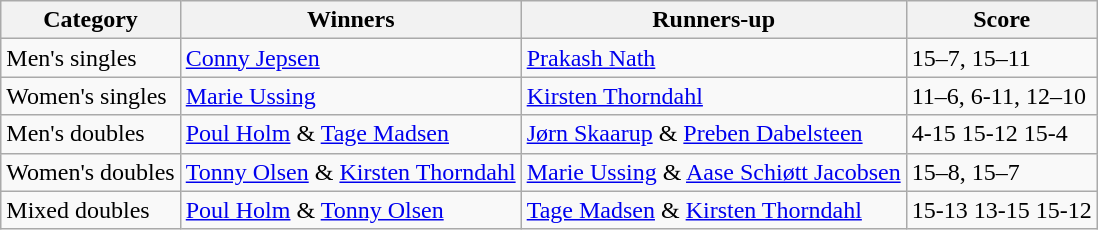<table class=wikitable style="margin:auto;">
<tr>
<th>Category</th>
<th>Winners</th>
<th>Runners-up</th>
<th>Score</th>
</tr>
<tr>
<td>Men's singles</td>
<td> <a href='#'>Conny Jepsen</a></td>
<td> <a href='#'>Prakash Nath</a></td>
<td>15–7, 15–11</td>
</tr>
<tr>
<td>Women's singles</td>
<td> <a href='#'>Marie Ussing</a></td>
<td> <a href='#'>Kirsten Thorndahl</a></td>
<td>11–6, 6-11, 12–10</td>
</tr>
<tr>
<td>Men's doubles</td>
<td> <a href='#'>Poul Holm</a> & <a href='#'>Tage Madsen</a></td>
<td> <a href='#'>Jørn Skaarup</a> & <a href='#'>Preben Dabelsteen</a></td>
<td>4-15 15-12 15-4</td>
</tr>
<tr>
<td>Women's doubles</td>
<td> <a href='#'>Tonny Olsen</a> & <a href='#'>Kirsten Thorndahl</a></td>
<td> <a href='#'>Marie Ussing</a> & <a href='#'>Aase Schiøtt Jacobsen</a></td>
<td>15–8, 15–7</td>
</tr>
<tr>
<td>Mixed doubles</td>
<td> <a href='#'>Poul Holm</a> & <a href='#'>Tonny Olsen</a></td>
<td> <a href='#'>Tage Madsen</a> & <a href='#'>Kirsten Thorndahl</a></td>
<td>15-13 13-15 15-12</td>
</tr>
</table>
